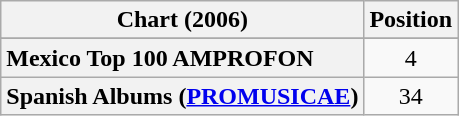<table class="wikitable sortable plainrowheaders">
<tr>
<th style="text-align:center;">Chart (2006)</th>
<th style="text-align:center;">Position</th>
</tr>
<tr>
</tr>
<tr>
<th scope="row" style="text-align:left;">Mexico Top 100 AMPROFON</th>
<td align="center">4</td>
</tr>
<tr>
<th scope="row" style="text-align:left;">Spanish Albums (<a href='#'>PROMUSICAE</a>)</th>
<td align="center">34</td>
</tr>
</table>
